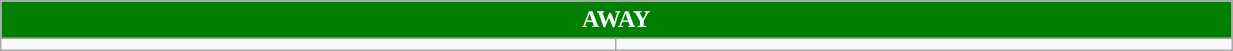<table class="wikitable collapsible collapsed" style="width:65%">
<tr>
<th colspan=6 ! style="color:white; background:green">AWAY</th>
</tr>
<tr>
<td></td>
<td></td>
</tr>
</table>
